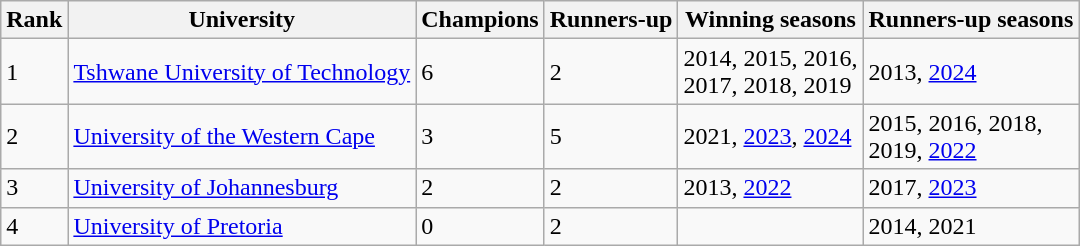<table class="wikitable">
<tr>
<th>Rank</th>
<th>University</th>
<th>Champions</th>
<th>Runners-up</th>
<th>Winning seasons</th>
<th>Runners-up seasons</th>
</tr>
<tr>
<td>1</td>
<td><a href='#'>Tshwane University of Technology</a></td>
<td>6</td>
<td>2</td>
<td>2014, 2015, 2016,<br>2017, 2018, 2019</td>
<td>2013, <a href='#'>2024</a></td>
</tr>
<tr>
<td>2</td>
<td><a href='#'>University of the Western Cape</a></td>
<td>3</td>
<td>5</td>
<td>2021, <a href='#'>2023</a>, <a href='#'>2024</a></td>
<td>2015, 2016, 2018,<br>2019, <a href='#'>2022</a></td>
</tr>
<tr>
<td>3</td>
<td><a href='#'>University of Johannesburg</a></td>
<td>2</td>
<td>2</td>
<td>2013, <a href='#'>2022</a></td>
<td>2017, <a href='#'>2023</a></td>
</tr>
<tr>
<td>4</td>
<td><a href='#'>University of Pretoria</a></td>
<td>0</td>
<td>2</td>
<td></td>
<td>2014, 2021</td>
</tr>
</table>
